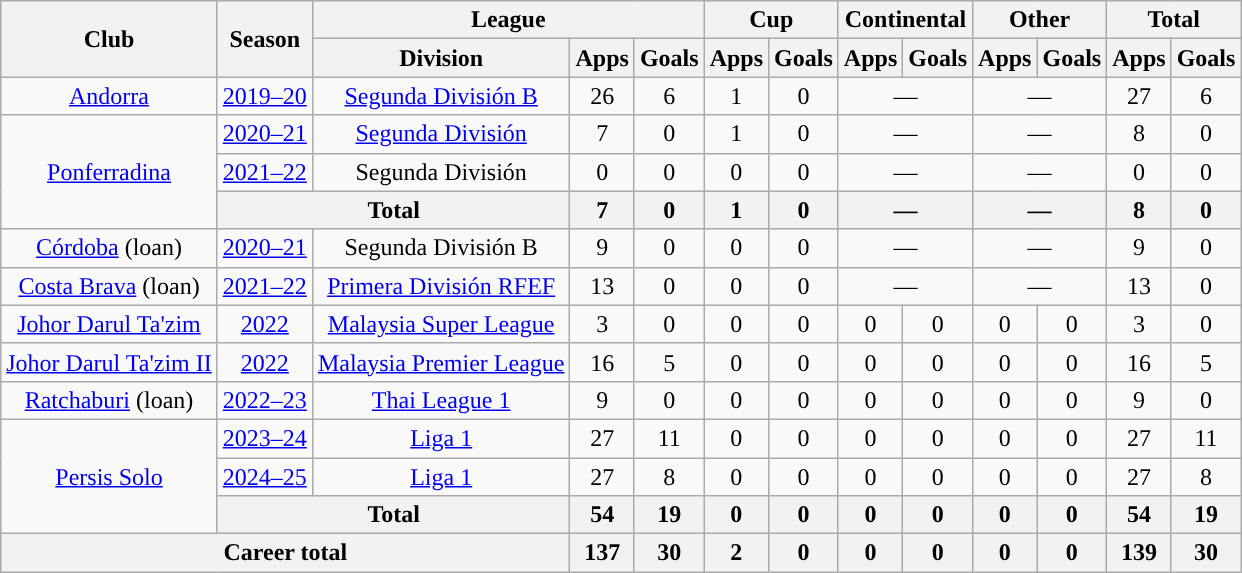<table class="wikitable" style="text-align: center;">
<tr>
<th rowspan="2">Club</th>
<th rowspan="2">Season</th>
<th colspan="3">League</th>
<th colspan="2">Cup</th>
<th colspan="2">Continental</th>
<th colspan="2">Other</th>
<th colspan="2">Total</th>
</tr>
<tr>
<th>Division</th>
<th>Apps</th>
<th>Goals</th>
<th>Apps</th>
<th>Goals</th>
<th>Apps</th>
<th>Goals</th>
<th>Apps</th>
<th>Goals</th>
<th>Apps</th>
<th>Goals</th>
</tr>
<tr>
<td "valign="center"><a href='#'>Andorra</a></td>
<td><a href='#'>2019–20</a></td>
<td><a href='#'>Segunda División B</a></td>
<td>26</td>
<td>6</td>
<td>1</td>
<td>0</td>
<td colspan="2">—</td>
<td colspan="2">—</td>
<td>27</td>
<td>6</td>
</tr>
<tr>
<td rowspan="3" "valign="center"><a href='#'>Ponferradina</a></td>
<td><a href='#'>2020–21</a></td>
<td><a href='#'>Segunda División</a></td>
<td>7</td>
<td>0</td>
<td>1</td>
<td>0</td>
<td colspan="2">—</td>
<td colspan="2">—</td>
<td>8</td>
<td>0</td>
</tr>
<tr>
<td><a href='#'>2021–22</a></td>
<td>Segunda División</td>
<td>0</td>
<td>0</td>
<td>0</td>
<td>0</td>
<td colspan="2">—</td>
<td colspan="2">—</td>
<td>0</td>
<td>0</td>
</tr>
<tr>
<th colspan="2">Total</th>
<th>7</th>
<th>0</th>
<th>1</th>
<th>0</th>
<th colspan="2">—</th>
<th colspan="2">—</th>
<th>8</th>
<th>0</th>
</tr>
<tr>
<td "valign="center"><a href='#'>Córdoba</a> (loan)</td>
<td><a href='#'>2020–21</a></td>
<td>Segunda División B</td>
<td>9</td>
<td>0</td>
<td>0</td>
<td>0</td>
<td colspan="2">—</td>
<td colspan="2">—</td>
<td>9</td>
<td>0</td>
</tr>
<tr>
<td "valign="center"><a href='#'>Costa Brava</a> (loan)</td>
<td><a href='#'>2021–22</a></td>
<td><a href='#'>Primera División RFEF</a></td>
<td>13</td>
<td>0</td>
<td>0</td>
<td>0</td>
<td colspan="2">—</td>
<td colspan="2">—</td>
<td>13</td>
<td>0</td>
</tr>
<tr>
<td "valign="center"><a href='#'>Johor Darul Ta'zim</a></td>
<td><a href='#'>2022</a></td>
<td><a href='#'>Malaysia Super League</a></td>
<td>3</td>
<td>0</td>
<td>0</td>
<td>0</td>
<td>0</td>
<td>0</td>
<td>0</td>
<td>0</td>
<td>3</td>
<td>0</td>
</tr>
<tr>
<td "valign="center"><a href='#'>Johor Darul Ta'zim II</a></td>
<td><a href='#'>2022</a></td>
<td><a href='#'>Malaysia Premier League</a></td>
<td>16</td>
<td>5</td>
<td>0</td>
<td>0</td>
<td>0</td>
<td>0</td>
<td>0</td>
<td>0</td>
<td>16</td>
<td>5</td>
</tr>
<tr>
<td "valign="center"><a href='#'>Ratchaburi</a> (loan)</td>
<td><a href='#'>2022–23</a></td>
<td><a href='#'>Thai League 1</a></td>
<td>9</td>
<td>0</td>
<td>0</td>
<td>0</td>
<td>0</td>
<td>0</td>
<td>0</td>
<td>0</td>
<td>9</td>
<td>0</td>
</tr>
<tr>
<td rowspan="3" "valign="center"><a href='#'>Persis Solo</a></td>
<td><a href='#'>2023–24</a></td>
<td><a href='#'>Liga 1</a></td>
<td>27</td>
<td>11</td>
<td>0</td>
<td>0</td>
<td>0</td>
<td>0</td>
<td>0</td>
<td>0</td>
<td>27</td>
<td>11</td>
</tr>
<tr>
<td><a href='#'>2024–25</a></td>
<td><a href='#'>Liga 1</a></td>
<td>27</td>
<td>8</td>
<td>0</td>
<td>0</td>
<td>0</td>
<td>0</td>
<td>0</td>
<td>0</td>
<td>27</td>
<td>8</td>
</tr>
<tr>
<th colspan="2">Total</th>
<th>54</th>
<th>19</th>
<th>0</th>
<th>0</th>
<th>0</th>
<th>0</th>
<th>0</th>
<th>0</th>
<th>54</th>
<th>19</th>
</tr>
<tr>
<th colspan="3"><strong>Career total</strong></th>
<th>137</th>
<th>30</th>
<th>2</th>
<th>0</th>
<th>0</th>
<th>0</th>
<th>0</th>
<th>0</th>
<th>139</th>
<th>30</th>
</tr>
</table>
